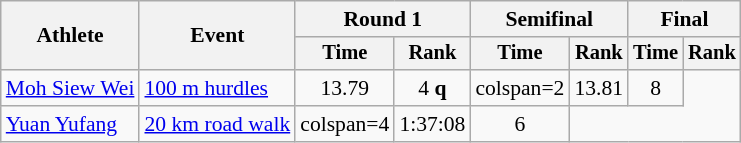<table class="wikitable" style="font-size:90%">
<tr>
<th rowspan=2>Athlete</th>
<th rowspan=2>Event</th>
<th colspan=2>Round 1</th>
<th colspan=2>Semifinal</th>
<th colspan=2>Final</th>
</tr>
<tr style="font-size:95%">
<th>Time</th>
<th>Rank</th>
<th>Time</th>
<th>Rank</th>
<th>Time</th>
<th>Rank</th>
</tr>
<tr align=center>
<td align=left><a href='#'>Moh Siew Wei</a></td>
<td align=left><a href='#'>100 m hurdles</a></td>
<td>13.79</td>
<td>4 <strong>q</strong></td>
<td>colspan=2 </td>
<td>13.81</td>
<td>8</td>
</tr>
<tr align=center>
<td align=left><a href='#'>Yuan Yufang</a></td>
<td rowspan=2 align=left><a href='#'>20 km road walk</a></td>
<td>colspan=4 </td>
<td>1:37:08</td>
<td>6</td>
</tr>
</table>
